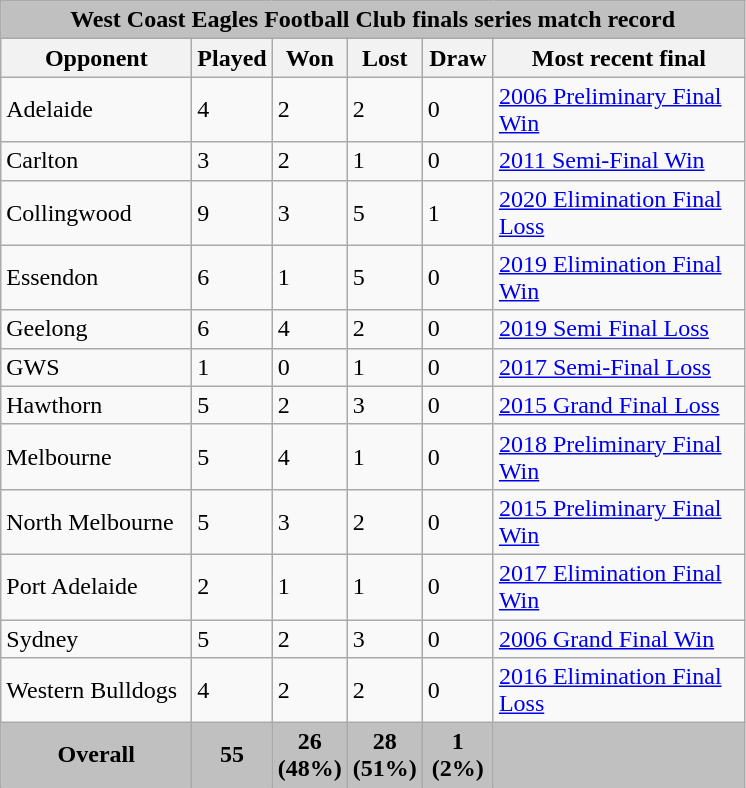<table class="wikitable">
<tr>
<th colspan=6 style="background:silver">West Coast Eagles Football Club finals series match record</th>
</tr>
<tr>
<th style="text-align:center; width:120px;">Opponent</th>
<th style="text-align:center; width:40px;">Played</th>
<th style="text-align:center; width:40px;">Won</th>
<th style="text-align:center; width:40px;">Lost</th>
<th style="text-align:center; width:40px;">Draw</th>
<th style="text-align:center; width:160px;">Most recent final</th>
</tr>
<tr>
<td>Adelaide</td>
<td>4</td>
<td>2</td>
<td>2</td>
<td>0</td>
<td><a href='#'>2006 Preliminary Final Win</a></td>
</tr>
<tr>
<td>Carlton</td>
<td>3</td>
<td>2</td>
<td>1</td>
<td>0</td>
<td><a href='#'>2011 Semi-Final Win</a></td>
</tr>
<tr>
<td>Collingwood</td>
<td>9</td>
<td>3</td>
<td>5</td>
<td>1</td>
<td><a href='#'>2020 Elimination Final Loss</a></td>
</tr>
<tr>
<td>Essendon</td>
<td>6</td>
<td>1</td>
<td>5</td>
<td>0</td>
<td><a href='#'>2019 Elimination Final Win</a></td>
</tr>
<tr>
<td>Geelong</td>
<td>6</td>
<td>4</td>
<td>2</td>
<td>0</td>
<td><a href='#'>2019 Semi Final Loss</a></td>
</tr>
<tr>
<td>GWS</td>
<td>1</td>
<td>0</td>
<td>1</td>
<td>0</td>
<td><a href='#'>2017 Semi-Final Loss</a></td>
</tr>
<tr>
<td>Hawthorn</td>
<td>5</td>
<td>2</td>
<td>3</td>
<td>0</td>
<td><a href='#'>2015 Grand Final Loss</a></td>
</tr>
<tr>
<td>Melbourne</td>
<td>5</td>
<td>4</td>
<td>1</td>
<td>0</td>
<td><a href='#'>2018 Preliminary Final Win</a></td>
</tr>
<tr>
<td>North Melbourne</td>
<td>5</td>
<td>3</td>
<td>2</td>
<td>0</td>
<td><a href='#'>2015 Preliminary Final Win</a></td>
</tr>
<tr>
<td>Port Adelaide</td>
<td>2</td>
<td>1</td>
<td>1</td>
<td>0</td>
<td><a href='#'>2017 Elimination Final Win</a></td>
</tr>
<tr>
<td>Sydney</td>
<td>5</td>
<td>2</td>
<td>3</td>
<td>0</td>
<td><a href='#'>2006 Grand Final Win</a></td>
</tr>
<tr>
<td>Western Bulldogs</td>
<td>4</td>
<td>2</td>
<td>2</td>
<td>0</td>
<td><a href='#'>2016 Elimination Final Loss</a></td>
</tr>
<tr>
<th style="background:silver">Overall</th>
<th style="background:silver">55</th>
<th style="background:silver">26 (48%)</th>
<th style="background:silver">28 (51%)</th>
<th style="background:silver">1 <br>(2%)</th>
<th style="background:silver"></th>
</tr>
</table>
